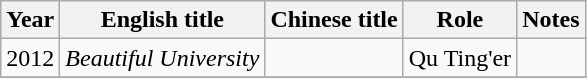<table class="wikitable">
<tr>
<th>Year</th>
<th>English title</th>
<th>Chinese title</th>
<th>Role</th>
<th>Notes</th>
</tr>
<tr>
<td>2012</td>
<td><em>Beautiful University</em></td>
<td></td>
<td>Qu Ting'er</td>
<td></td>
</tr>
<tr>
</tr>
</table>
